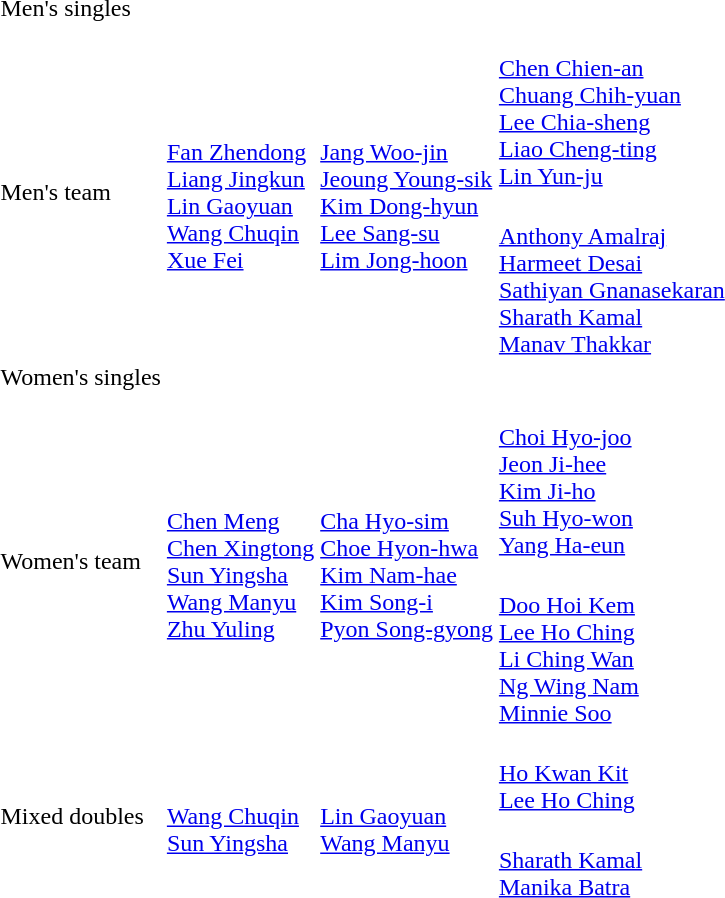<table>
<tr>
<td rowspan=2>Men's singles<br></td>
<td rowspan=2></td>
<td rowspan=2></td>
<td></td>
</tr>
<tr>
<td></td>
</tr>
<tr>
<td rowspan=2>Men's team<br></td>
<td rowspan=2><br><a href='#'>Fan Zhendong</a><br><a href='#'>Liang Jingkun</a><br><a href='#'>Lin Gaoyuan</a><br><a href='#'>Wang Chuqin</a><br><a href='#'>Xue Fei</a></td>
<td rowspan=2><br><a href='#'>Jang Woo-jin</a><br><a href='#'>Jeoung Young-sik</a><br><a href='#'>Kim Dong-hyun</a><br><a href='#'>Lee Sang-su</a><br><a href='#'>Lim Jong-hoon</a></td>
<td><br><a href='#'>Chen Chien-an</a><br><a href='#'>Chuang Chih-yuan</a><br><a href='#'>Lee Chia-sheng</a><br><a href='#'>Liao Cheng-ting</a><br><a href='#'>Lin Yun-ju</a></td>
</tr>
<tr>
<td><br><a href='#'>Anthony Amalraj</a><br><a href='#'>Harmeet Desai</a><br><a href='#'>Sathiyan Gnanasekaran</a><br><a href='#'>Sharath Kamal</a><br><a href='#'>Manav Thakkar</a></td>
</tr>
<tr>
<td rowspan=2>Women's singles<br></td>
<td rowspan=2></td>
<td rowspan=2></td>
<td></td>
</tr>
<tr>
<td></td>
</tr>
<tr>
<td rowspan=2>Women's team<br></td>
<td rowspan=2><br><a href='#'>Chen Meng</a><br><a href='#'>Chen Xingtong</a><br><a href='#'>Sun Yingsha</a><br><a href='#'>Wang Manyu</a><br><a href='#'>Zhu Yuling</a></td>
<td rowspan=2><br><a href='#'>Cha Hyo-sim</a><br><a href='#'>Choe Hyon-hwa</a><br><a href='#'>Kim Nam-hae</a><br><a href='#'>Kim Song-i</a><br><a href='#'>Pyon Song-gyong</a></td>
<td><br><a href='#'>Choi Hyo-joo</a><br><a href='#'>Jeon Ji-hee</a><br><a href='#'>Kim Ji-ho</a><br><a href='#'>Suh Hyo-won</a><br><a href='#'>Yang Ha-eun</a></td>
</tr>
<tr>
<td><br><a href='#'>Doo Hoi Kem</a><br><a href='#'>Lee Ho Ching</a><br><a href='#'>Li Ching Wan</a><br><a href='#'>Ng Wing Nam</a><br><a href='#'>Minnie Soo</a></td>
</tr>
<tr>
<td rowspan=2>Mixed doubles<br></td>
<td rowspan=2><br><a href='#'>Wang Chuqin</a><br><a href='#'>Sun Yingsha</a></td>
<td rowspan=2><br><a href='#'>Lin Gaoyuan</a><br><a href='#'>Wang Manyu</a></td>
<td><br><a href='#'>Ho Kwan Kit</a><br><a href='#'>Lee Ho Ching</a></td>
</tr>
<tr>
<td><br><a href='#'>Sharath Kamal</a><br><a href='#'>Manika Batra</a></td>
</tr>
</table>
